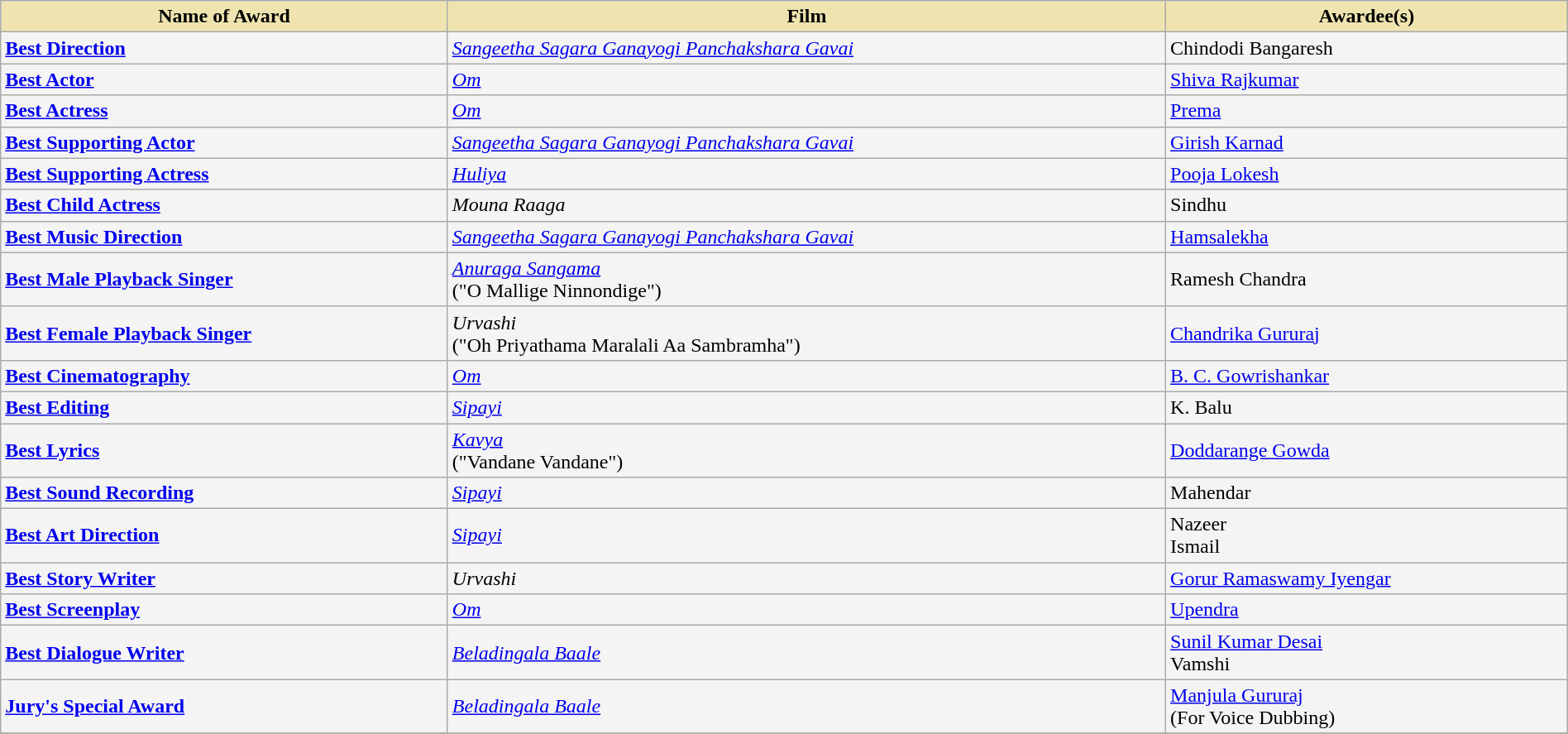<table class="wikitable" style="width:100%;">
<tr>
<th style="background-color:#EFE4B0;">Name of Award</th>
<th style="background-color:#EFE4B0;">Film</th>
<th style="background-color:#EFE4B0;">Awardee(s)</th>
</tr>
<tr style="background-color:#F4F4F4">
<td><strong><a href='#'>Best Direction</a></strong></td>
<td><em><a href='#'>Sangeetha Sagara Ganayogi Panchakshara Gavai</a></em></td>
<td>Chindodi Bangaresh</td>
</tr>
<tr style="background-color:#F4F4F4">
<td><strong><a href='#'>Best Actor</a></strong></td>
<td><em><a href='#'>Om</a></em></td>
<td><a href='#'>Shiva Rajkumar</a></td>
</tr>
<tr style="background-color:#F4F4F4">
<td><strong><a href='#'>Best Actress</a></strong></td>
<td><em><a href='#'>Om</a></em></td>
<td><a href='#'>Prema</a></td>
</tr>
<tr style="background-color:#F4F4F4">
<td><strong><a href='#'>Best Supporting Actor</a></strong></td>
<td><em><a href='#'>Sangeetha Sagara Ganayogi Panchakshara Gavai</a></em></td>
<td><a href='#'>Girish Karnad</a></td>
</tr>
<tr style="background-color:#F4F4F4">
<td><strong><a href='#'>Best Supporting Actress</a></strong></td>
<td><em><a href='#'>Huliya</a></em></td>
<td><a href='#'>Pooja Lokesh</a></td>
</tr>
<tr style="background-color:#F4F4F4">
<td><strong><a href='#'>Best Child Actress</a></strong></td>
<td><em>Mouna Raaga</em></td>
<td>Sindhu</td>
</tr>
<tr style="background-color:#F4F4F4">
<td><strong><a href='#'>Best Music Direction</a></strong></td>
<td><em><a href='#'>Sangeetha Sagara Ganayogi Panchakshara Gavai</a></em></td>
<td><a href='#'>Hamsalekha</a></td>
</tr>
<tr style="background-color:#F4F4F4">
<td><strong><a href='#'>Best Male Playback Singer</a></strong></td>
<td><em><a href='#'>Anuraga Sangama</a></em><br>("O Mallige Ninnondige")</td>
<td>Ramesh Chandra</td>
</tr>
<tr style="background-color:#F4F4F4">
<td><strong><a href='#'>Best Female Playback Singer</a></strong></td>
<td><em>Urvashi</em><br>("Oh Priyathama Maralali Aa Sambramha")</td>
<td><a href='#'>Chandrika Gururaj</a></td>
</tr>
<tr style="background-color:#F4F4F4">
<td><strong><a href='#'>Best Cinematography</a></strong></td>
<td><em><a href='#'>Om</a></em></td>
<td><a href='#'>B. C. Gowrishankar</a></td>
</tr>
<tr style="background-color:#F4F4F4">
<td><strong><a href='#'>Best Editing</a></strong></td>
<td><em><a href='#'>Sipayi</a></em></td>
<td>K. Balu</td>
</tr>
<tr style="background-color:#F4F4F4">
<td><strong><a href='#'>Best Lyrics</a></strong></td>
<td><em><a href='#'>Kavya</a></em><br>("Vandane Vandane")</td>
<td><a href='#'>Doddarange Gowda</a></td>
</tr>
<tr style="background-color:#F4F4F4">
<td><strong><a href='#'>Best Sound Recording</a></strong></td>
<td><em><a href='#'>Sipayi</a></em></td>
<td>Mahendar</td>
</tr>
<tr style="background-color:#F4F4F4">
<td><strong><a href='#'>Best Art Direction</a></strong></td>
<td><em><a href='#'>Sipayi</a></em></td>
<td>Nazeer<br>Ismail</td>
</tr>
<tr style="background-color:#F4F4F4">
<td><strong><a href='#'>Best Story Writer</a></strong></td>
<td><em>Urvashi</em></td>
<td><a href='#'>Gorur Ramaswamy Iyengar</a></td>
</tr>
<tr style="background-color:#F4F4F4">
<td><strong><a href='#'>Best Screenplay</a></strong></td>
<td><em><a href='#'>Om</a></em></td>
<td><a href='#'>Upendra</a></td>
</tr>
<tr style="background-color:#F4F4F4">
<td><strong><a href='#'>Best Dialogue Writer</a></strong></td>
<td><em><a href='#'>Beladingala Baale</a></em></td>
<td><a href='#'>Sunil Kumar Desai</a><br>Vamshi</td>
</tr>
<tr style="background-color:#F4F4F4">
<td><strong><a href='#'>Jury's Special Award</a></strong></td>
<td><em><a href='#'>Beladingala Baale</a></em></td>
<td><a href='#'>Manjula Gururaj</a><br>(For Voice Dubbing)</td>
</tr>
<tr style="background-color:#F4F4F4">
</tr>
</table>
